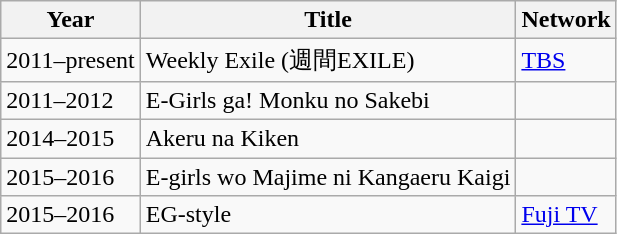<table class="wikitable">
<tr>
<th>Year</th>
<th>Title</th>
<th>Network</th>
</tr>
<tr>
<td>2011–present</td>
<td>Weekly Exile (週間EXILE)</td>
<td><a href='#'>TBS</a></td>
</tr>
<tr>
<td>2011–2012</td>
<td>E-Girls ga! Monku no Sakebi</td>
<td></td>
</tr>
<tr>
<td>2014–2015</td>
<td>Akeru na Kiken</td>
<td></td>
</tr>
<tr>
<td>2015–2016</td>
<td>E-girls wo Majime ni Kangaeru Kaigi</td>
<td></td>
</tr>
<tr>
<td>2015–2016</td>
<td>EG-style</td>
<td><a href='#'>Fuji TV</a></td>
</tr>
</table>
